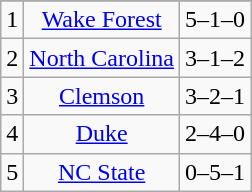<table class="wikitable" style="display: inline-table;">
<tr align="center">
</tr>
<tr align="center">
<td>1</td>
<td><a href='#'>Wake Forest</a></td>
<td>5–1–0</td>
</tr>
<tr align="center">
<td>2</td>
<td><a href='#'>North Carolina</a></td>
<td>3–1–2</td>
</tr>
<tr align="center">
<td>3</td>
<td><a href='#'>Clemson</a></td>
<td>3–2–1</td>
</tr>
<tr align="center">
<td>4</td>
<td><a href='#'>Duke</a></td>
<td>2–4–0</td>
</tr>
<tr align="center">
<td>5</td>
<td><a href='#'>NC State</a></td>
<td>0–5–1</td>
</tr>
</table>
